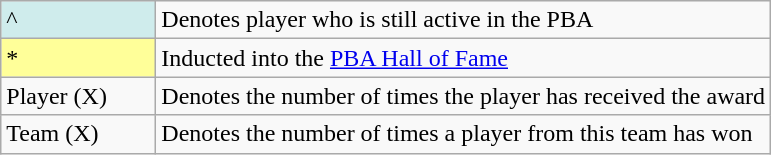<table class="wikitable">
<tr>
<td style="background-color:#CFECEC; border:1px solid #aaaaaa; width:6em">^</td>
<td>Denotes player who is still active in the PBA</td>
</tr>
<tr>
<td style="background-color:#FFFF99; border:1px solid #aaaaaa; width:6em">*</td>
<td>Inducted into the <a href='#'>PBA Hall of Fame</a></td>
</tr>
<tr>
<td>Player (X)</td>
<td>Denotes the number of times the player has received the award</td>
</tr>
<tr>
<td>Team (X)</td>
<td>Denotes the number of times a player from this team has won</td>
</tr>
</table>
